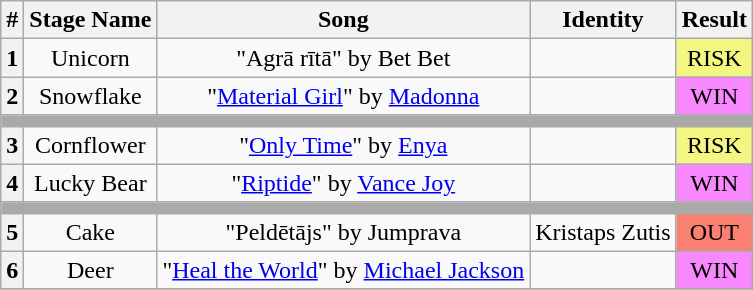<table class="wikitable plainrowheaders" style="text-align: center;">
<tr>
<th>#</th>
<th>Stage Name</th>
<th>Song</th>
<th>Identity</th>
<th>Result</th>
</tr>
<tr>
<th>1</th>
<td>Unicorn</td>
<td>"Agrā rītā" by Bet Bet</td>
<td></td>
<td bgcolor="#F3F781">RISK</td>
</tr>
<tr>
<th>2</th>
<td>Snowflake</td>
<td>"<a href='#'>Material Girl</a>" by <a href='#'>Madonna</a></td>
<td></td>
<td bgcolor="#F888FD">WIN</td>
</tr>
<tr>
<td colspan="5" style="background:darkgray"></td>
</tr>
<tr>
<th>3</th>
<td>Cornflower</td>
<td>"<a href='#'>Only Time</a>" by <a href='#'>Enya</a></td>
<td></td>
<td bgcolor="#F3F781">RISK</td>
</tr>
<tr>
<th>4</th>
<td>Lucky Bear</td>
<td>"<a href='#'>Riptide</a>" by <a href='#'>Vance Joy</a></td>
<td></td>
<td bgcolor="#F888FD">WIN</td>
</tr>
<tr>
<td colspan="5" style="background:darkgray"></td>
</tr>
<tr>
<th>5</th>
<td>Cake</td>
<td>"Peldētājs" by Jumprava</td>
<td>Kristaps Zutis</td>
<td bgcolor="salmon">OUT</td>
</tr>
<tr>
<th>6</th>
<td>Deer</td>
<td>"<a href='#'>Heal the World</a>" by <a href='#'>Michael Jackson</a></td>
<td></td>
<td bgcolor="#F888FD">WIN</td>
</tr>
<tr>
</tr>
</table>
